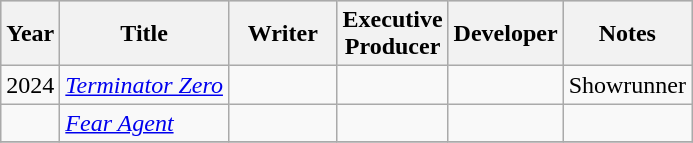<table class="wikitable">
<tr style="background:#ccc; text-align:center;">
<th>Year</th>
<th>Title</th>
<th width="65">Writer</th>
<th width="65">Executive Producer</th>
<th>Developer</th>
<th>Notes</th>
</tr>
<tr>
<td>2024</td>
<td><em><a href='#'>Terminator Zero</a></em></td>
<td></td>
<td></td>
<td></td>
<td>Showrunner</td>
</tr>
<tr>
<td></td>
<td><em><a href='#'>Fear Agent</a></em></td>
<td></td>
<td></td>
<td></td>
<td></td>
</tr>
<tr>
</tr>
</table>
